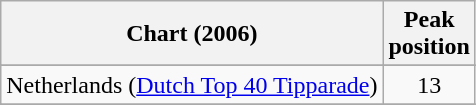<table class="wikitable sortable">
<tr>
<th>Chart (2006)</th>
<th>Peak<br>position</th>
</tr>
<tr>
</tr>
<tr>
</tr>
<tr>
</tr>
<tr>
</tr>
<tr>
<td>Netherlands (<a href='#'>Dutch Top 40 Tipparade</a>)</td>
<td align="center">13</td>
</tr>
<tr>
</tr>
<tr>
</tr>
<tr>
</tr>
<tr>
</tr>
<tr>
</tr>
<tr>
</tr>
<tr>
</tr>
<tr>
</tr>
<tr>
</tr>
</table>
